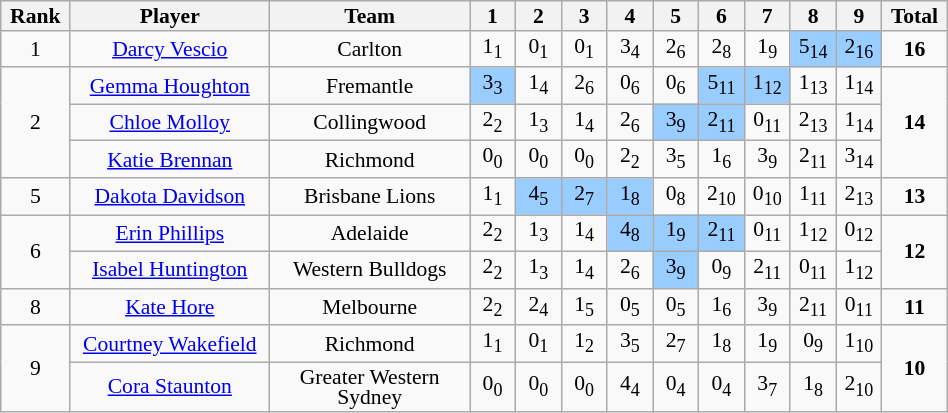<table class="wikitable nowraplinks" style="text-align:center; line-height: 90%; font-size:90%;" width=50%>
<tr>
<th width=20 abbr="#">Rank</th>
<th width=110 abbr="Player">Player</th>
<th width=110 abbr="Team">Team</th>
<th width=20 abbr="Round 1">1</th>
<th width=20 abbr="Round 2">2</th>
<th width=20 abbr="Round 3">3</th>
<th width=20 abbr="Round 4">4</th>
<th width=20 abbr="Round 5">5</th>
<th width=20 abbr="Round 6">6</th>
<th width=20 abbr="Round 7">7</th>
<th width=20 abbr="Round 8">8</th>
<th width=20 abbr="Round 9">9</th>
<th width=20 abbr="Total">Total</th>
</tr>
<tr>
<td>1</td>
<td><a href='#'>Darcy Vescio</a></td>
<td>Carlton</td>
<td>1<sub>1</sub></td>
<td>0<sub>1</sub></td>
<td>0<sub>1</sub></td>
<td>3<sub>4</sub></td>
<td>2<sub>6</sub></td>
<td>2<sub>8</sub></td>
<td>1<sub>9</sub></td>
<td style="background:#99ccff;">5<sub>14</sub></td>
<td style="background:#99ccff;">2<sub>16</sub></td>
<td><strong>16</strong></td>
</tr>
<tr>
<td rowspan=3>2</td>
<td><a href='#'>Gemma Houghton</a></td>
<td>Fremantle</td>
<td style="background:#99ccff;">3<sub>3</sub></td>
<td>1<sub>4</sub></td>
<td>2<sub>6</sub></td>
<td>0<sub>6</sub></td>
<td>0<sub>6</sub></td>
<td style="background:#99ccff;">5<sub>11</sub></td>
<td style="background:#99ccff;">1<sub>12</sub></td>
<td>1<sub>13</sub></td>
<td>1<sub>14</sub></td>
<td rowspan=3><strong>14</strong></td>
</tr>
<tr>
<td><a href='#'>Chloe Molloy</a></td>
<td>Collingwood</td>
<td>2<sub>2</sub></td>
<td>1<sub>3</sub></td>
<td>1<sub>4</sub></td>
<td>2<sub>6</sub></td>
<td style="background:#99ccff;">3<sub>9</sub></td>
<td style="background:#99ccff;">2<sub>11</sub></td>
<td>0<sub>11</sub></td>
<td>2<sub>13</sub></td>
<td>1<sub>14</sub></td>
</tr>
<tr>
<td><a href='#'>Katie Brennan</a></td>
<td>Richmond</td>
<td>0<sub>0</sub></td>
<td>0<sub>0</sub></td>
<td>0<sub>0</sub></td>
<td>2<sub>2</sub></td>
<td>3<sub>5</sub></td>
<td>1<sub>6</sub></td>
<td>3<sub>9</sub></td>
<td>2<sub>11</sub></td>
<td>3<sub>14</sub></td>
</tr>
<tr>
<td>5</td>
<td><a href='#'>Dakota Davidson</a></td>
<td>Brisbane Lions</td>
<td>1<sub>1</sub></td>
<td style="background:#99ccff;">4<sub>5</sub></td>
<td style="background:#99ccff;">2<sub>7</sub></td>
<td style="background:#99ccff;">1<sub>8</sub></td>
<td>0<sub>8</sub></td>
<td>2<sub>10</sub></td>
<td>0<sub>10</sub></td>
<td>1<sub>11</sub></td>
<td>2<sub>13</sub></td>
<td><strong>13</strong></td>
</tr>
<tr>
<td rowspan=2>6</td>
<td><a href='#'>Erin Phillips</a></td>
<td>Adelaide</td>
<td>2<sub>2</sub></td>
<td>1<sub>3</sub></td>
<td>1<sub>4</sub></td>
<td style="background:#99ccff;">4<sub>8</sub></td>
<td style="background:#99ccff;">1<sub>9</sub></td>
<td style="background:#99ccff;">2<sub>11</sub></td>
<td>0<sub>11</sub></td>
<td>1<sub>12</sub></td>
<td>0<sub>12</sub></td>
<td rowspan=2><strong>12</strong></td>
</tr>
<tr>
<td><a href='#'>Isabel Huntington</a></td>
<td>Western Bulldogs</td>
<td>2<sub>2</sub></td>
<td>1<sub>3</sub></td>
<td>1<sub>4</sub></td>
<td>2<sub>6</sub></td>
<td style="background:#99ccff;">3<sub>9</sub></td>
<td>0<sub>9</sub></td>
<td>2<sub>11</sub></td>
<td>0<sub>11</sub></td>
<td>1<sub>12</sub></td>
</tr>
<tr>
<td>8</td>
<td><a href='#'>Kate Hore</a></td>
<td>Melbourne</td>
<td>2<sub>2</sub></td>
<td>2<sub>4</sub></td>
<td>1<sub>5</sub></td>
<td>0<sub>5</sub></td>
<td>0<sub>5</sub></td>
<td>1<sub>6</sub></td>
<td>3<sub>9</sub></td>
<td>2<sub>11</sub></td>
<td>0<sub>11</sub></td>
<td><strong>11</strong></td>
</tr>
<tr>
<td rowspan=2>9</td>
<td><a href='#'>Courtney Wakefield</a></td>
<td>Richmond</td>
<td>1<sub>1</sub></td>
<td>0<sub>1</sub></td>
<td>1<sub>2</sub></td>
<td>3<sub>5</sub></td>
<td>2<sub>7</sub></td>
<td>1<sub>8</sub></td>
<td>1<sub>9</sub></td>
<td>0<sub>9</sub></td>
<td>1<sub>10</sub></td>
<td rowspan=2><strong>10</strong></td>
</tr>
<tr>
<td><a href='#'>Cora Staunton</a></td>
<td>Greater Western Sydney</td>
<td>0<sub>0</sub></td>
<td>0<sub>0</sub></td>
<td>0<sub>0</sub></td>
<td>4<sub>4</sub></td>
<td>0<sub>4</sub></td>
<td>0<sub>4</sub></td>
<td>3<sub>7</sub></td>
<td>1<sub>8</sub></td>
<td>2<sub>10</sub></td>
</tr>
</table>
